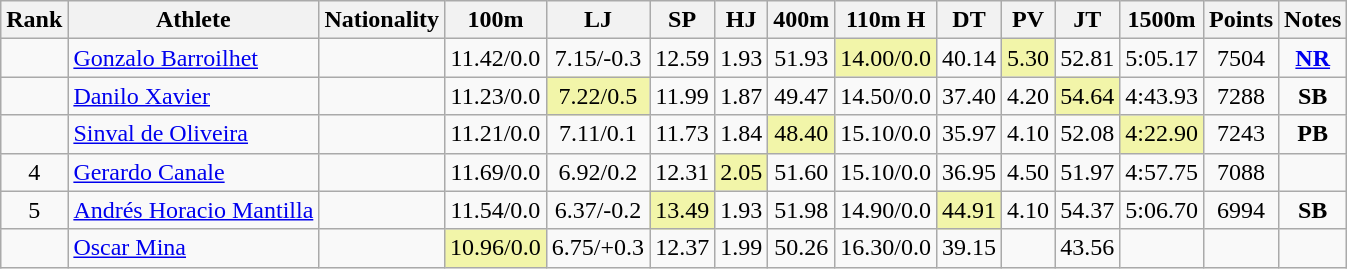<table class="wikitable sortable" style=" text-align:center;">
<tr>
<th>Rank</th>
<th>Athlete</th>
<th>Nationality</th>
<th>100m</th>
<th>LJ</th>
<th>SP</th>
<th>HJ</th>
<th>400m</th>
<th>110m H</th>
<th>DT</th>
<th>PV</th>
<th>JT</th>
<th>1500m</th>
<th>Points</th>
<th>Notes</th>
</tr>
<tr>
<td></td>
<td align=left><a href='#'>Gonzalo Barroilhet</a></td>
<td align=left></td>
<td>11.42/0.0</td>
<td>7.15/-0.3</td>
<td>12.59</td>
<td>1.93</td>
<td>51.93</td>
<td bgcolor=#F2F5A9>14.00/0.0</td>
<td>40.14</td>
<td bgcolor=#F2F5A9>5.30</td>
<td>52.81</td>
<td>5:05.17</td>
<td>7504</td>
<td><a href='#'><strong>NR</strong></a></td>
</tr>
<tr>
<td></td>
<td align=left><a href='#'>Danilo Xavier</a></td>
<td align=left></td>
<td>11.23/0.0</td>
<td bgcolor=#F2F5A9>7.22/0.5</td>
<td>11.99</td>
<td>1.87</td>
<td>49.47</td>
<td>14.50/0.0</td>
<td>37.40</td>
<td>4.20</td>
<td bgcolor=#F2F5A9>54.64</td>
<td>4:43.93</td>
<td>7288</td>
<td><strong>SB</strong></td>
</tr>
<tr>
<td></td>
<td align=left><a href='#'>Sinval de Oliveira</a></td>
<td align=left></td>
<td>11.21/0.0</td>
<td>7.11/0.1</td>
<td>11.73</td>
<td>1.84</td>
<td bgcolor=#F2F5A9>48.40</td>
<td>15.10/0.0</td>
<td>35.97</td>
<td>4.10</td>
<td>52.08</td>
<td bgcolor=#F2F5A9>4:22.90</td>
<td>7243</td>
<td><strong>PB</strong></td>
</tr>
<tr>
<td>4</td>
<td align=left><a href='#'>Gerardo Canale</a></td>
<td align=left></td>
<td>11.69/0.0</td>
<td>6.92/0.2</td>
<td>12.31</td>
<td bgcolor=#F2F5A9>2.05</td>
<td>51.60</td>
<td>15.10/0.0</td>
<td>36.95</td>
<td>4.50</td>
<td>51.97</td>
<td>4:57.75</td>
<td>7088</td>
<td></td>
</tr>
<tr>
<td>5</td>
<td align=left><a href='#'>Andrés Horacio Mantilla</a></td>
<td align=left></td>
<td>11.54/0.0</td>
<td>6.37/-0.2</td>
<td bgcolor=#F2F5A9>13.49</td>
<td>1.93</td>
<td>51.98</td>
<td>14.90/0.0</td>
<td bgcolor=#F2F5A9>44.91</td>
<td>4.10</td>
<td>54.37</td>
<td>5:06.70</td>
<td>6994</td>
<td><strong>SB</strong></td>
</tr>
<tr>
<td></td>
<td align=left><a href='#'>Oscar Mina</a></td>
<td align=left></td>
<td bgcolor=#F2F5A9>10.96/0.0</td>
<td>6.75/+0.3</td>
<td>12.37</td>
<td>1.99</td>
<td>50.26</td>
<td>16.30/0.0</td>
<td>39.15</td>
<td></td>
<td>43.56</td>
<td></td>
<td></td>
<td></td>
</tr>
</table>
